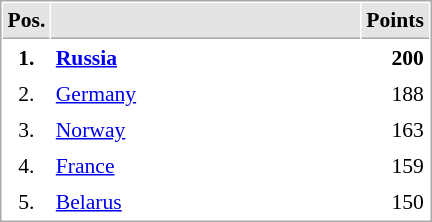<table cellspacing="1" cellpadding="3" style="border:1px solid #AAAAAA;font-size:90%">
<tr bgcolor="#E4E4E4">
<th style="border-bottom:1px solid #AAAAAA" width=10>Pos.</th>
<th style="border-bottom:1px solid #AAAAAA" width=200></th>
<th style="border-bottom:1px solid #AAAAAA" width=20>Points</th>
</tr>
<tr>
<td align="center"><strong>1.</strong></td>
<td> <strong><a href='#'>Russia</a></strong></td>
<td align="right"><strong>200</strong></td>
</tr>
<tr>
<td align="center">2.</td>
<td> <a href='#'>Germany</a></td>
<td align="right">188</td>
</tr>
<tr>
<td align="center">3.</td>
<td> <a href='#'>Norway</a></td>
<td align="right">163</td>
</tr>
<tr>
<td align="center">4.</td>
<td> <a href='#'>France</a></td>
<td align="right">159</td>
</tr>
<tr>
<td align="center">5.</td>
<td> <a href='#'>Belarus</a></td>
<td align="right">150</td>
</tr>
</table>
